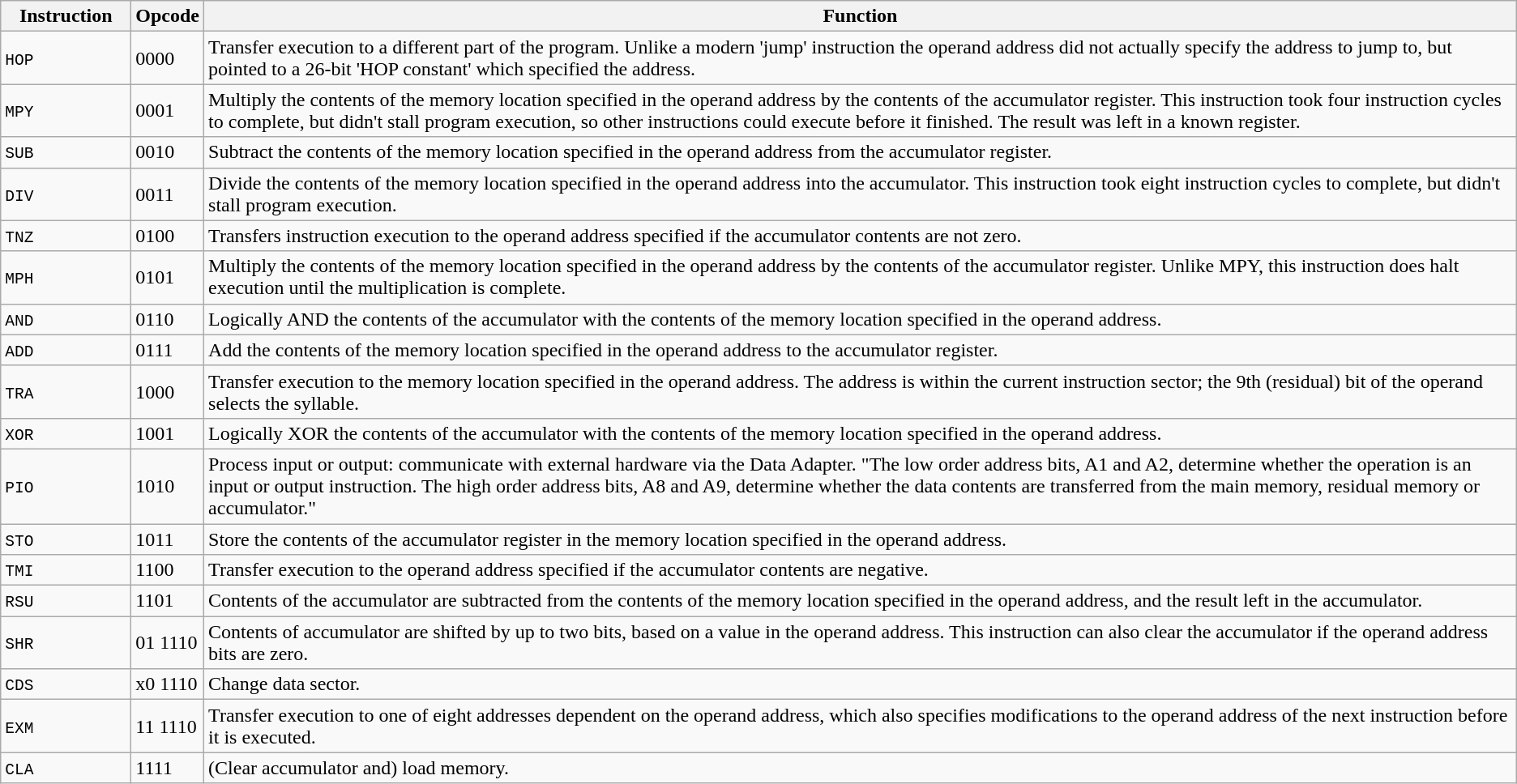<table class="wikitable">
<tr>
<th width="100">Instruction</th>
<th>Opcode</th>
<th>Function</th>
</tr>
<tr>
<td><code>HOP</code></td>
<td>0000</td>
<td>Transfer execution to a different part of the program. Unlike a modern 'jump' instruction the operand address did not actually specify the address to jump to, but pointed to a 26-bit 'HOP constant' which specified the address.</td>
</tr>
<tr>
<td><code>MPY</code></td>
<td>0001</td>
<td>Multiply the contents of the memory location specified in the operand address by the contents of the accumulator register. This instruction took four instruction cycles to complete, but didn't stall program execution, so other instructions could execute before it finished.  The result was left in a known register.</td>
</tr>
<tr>
<td><code>SUB</code></td>
<td>0010</td>
<td>Subtract the contents of the memory location specified in the operand address from the accumulator register.</td>
</tr>
<tr>
<td><code>DIV</code></td>
<td>0011</td>
<td>Divide the contents of the memory location specified in the operand address into the accumulator. This instruction took eight instruction cycles to complete, but didn't stall program execution.</td>
</tr>
<tr>
<td><code>TNZ</code></td>
<td>0100</td>
<td>Transfers instruction execution to the operand address specified if the accumulator contents are not zero.</td>
</tr>
<tr>
<td><code>MPH</code></td>
<td>0101</td>
<td>Multiply the contents of the memory location specified in the operand address by the contents of the accumulator register. Unlike MPY, this instruction does halt execution until the multiplication is complete.</td>
</tr>
<tr>
<td><code>AND</code></td>
<td>0110</td>
<td>Logically AND the contents of the accumulator with the contents of the memory location specified in the operand address.</td>
</tr>
<tr>
<td><code>ADD</code></td>
<td>0111</td>
<td>Add the contents of the memory location specified in the operand address to the accumulator register.</td>
</tr>
<tr>
<td><code>TRA</code></td>
<td>1000</td>
<td>Transfer execution to the memory location specified in the operand address.  The address is within the current instruction sector; the 9th (residual) bit of the operand selects the syllable.</td>
</tr>
<tr>
<td><code>XOR</code></td>
<td>1001</td>
<td>Logically XOR the contents of the accumulator with the contents of the memory location specified in the operand address.</td>
</tr>
<tr>
<td><code>PIO</code></td>
<td>1010</td>
<td>Process input or output: communicate with external hardware via the Data Adapter. "The low order address bits, A1 and A2, determine whether the operation is an input or output instruction. The high order address bits, A8 and A9, determine whether the data contents are transferred from the main memory, residual memory or accumulator."</td>
</tr>
<tr>
<td><code>STO</code></td>
<td>1011</td>
<td>Store the contents of the accumulator register in the memory location specified in the operand address.</td>
</tr>
<tr>
<td><code>TMI</code></td>
<td>1100</td>
<td>Transfer execution to the operand address specified if the accumulator contents are negative.</td>
</tr>
<tr>
<td><code>RSU</code></td>
<td>1101</td>
<td>Contents of the accumulator are subtracted from the contents of the memory location specified in the operand address, and the result left in the accumulator.</td>
</tr>
<tr>
<td><code>SHR</code></td>
<td>01 1110</td>
<td>Contents of accumulator are shifted by up to two bits, based on a value in the operand address. This instruction can also clear the accumulator if the operand address bits are zero.</td>
</tr>
<tr>
<td><code>CDS</code></td>
<td>x0 1110</td>
<td>Change data sector.</td>
</tr>
<tr>
<td><code>EXM</code></td>
<td>11 1110</td>
<td>Transfer execution to one of eight addresses dependent on the operand address, which also specifies modifications to the operand address of the next instruction before it is executed.</td>
</tr>
<tr>
<td><code>CLA</code></td>
<td>1111</td>
<td>(Clear accumulator and) load memory.</td>
</tr>
</table>
